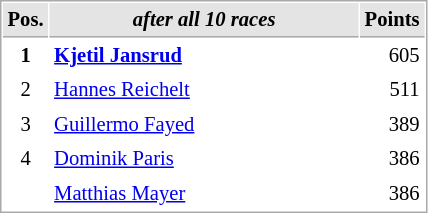<table cellspacing="1" cellpadding="3" style="border:1px solid #aaa; font-size:86%;">
<tr style="background:#e4e4e4;">
<th style="border-bottom:1px solid #aaa; width:10px;">Pos.</th>
<th style="border-bottom:1px solid #aaa; width:200px;"><em>after all 10 races</em></th>
<th style="border-bottom:1px solid #aaa; width:20px;">Points</th>
</tr>
<tr>
<td style="text-align:center;"><strong>1</strong></td>
<td> <strong><a href='#'>Kjetil Jansrud</a> </strong></td>
<td align="right">605</td>
</tr>
<tr>
<td style="text-align:center;">2</td>
<td> <a href='#'>Hannes Reichelt</a></td>
<td align="right">511</td>
</tr>
<tr>
<td style="text-align:center;">3</td>
<td> <a href='#'>Guillermo Fayed</a></td>
<td align="right">389</td>
</tr>
<tr>
<td style="text-align:center;">4</td>
<td> <a href='#'>Dominik Paris</a></td>
<td align="right">386</td>
</tr>
<tr>
<td style="text-align:center;"></td>
<td> <a href='#'>Matthias Mayer</a></td>
<td align="right">386</td>
</tr>
</table>
